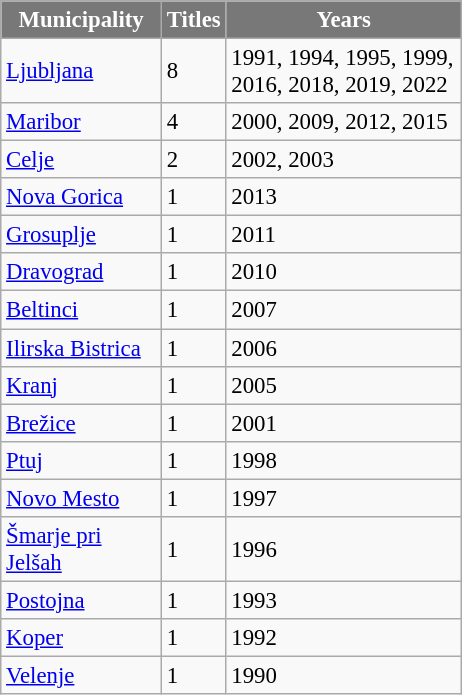<table class="wikitable sortable" style="font-size: 95%;">
<tr>
<th width="100" style="background-color:#787878;color:#FFFFFF;">Municipality</th>
<th width="30" style="background-color:#787878;color:#FFFFFF;">Titles</th>
<th width="150" style="background-color:#787878;color:#FFFFFF;">Years</th>
</tr>
<tr>
<td><a href='#'>Ljubljana</a></td>
<td>8</td>
<td>1991, 1994, 1995, 1999, 2016, 2018, 2019, 2022</td>
</tr>
<tr>
<td><a href='#'>Maribor</a></td>
<td>4</td>
<td>2000, 2009, 2012, 2015</td>
</tr>
<tr>
<td><a href='#'>Celje</a></td>
<td>2</td>
<td>2002, 2003</td>
</tr>
<tr>
<td><a href='#'>Nova Gorica</a></td>
<td>1</td>
<td>2013</td>
</tr>
<tr>
<td><a href='#'>Grosuplje</a></td>
<td>1</td>
<td>2011</td>
</tr>
<tr>
<td><a href='#'>Dravograd</a></td>
<td>1</td>
<td>2010</td>
</tr>
<tr>
<td><a href='#'>Beltinci</a></td>
<td>1</td>
<td>2007</td>
</tr>
<tr>
<td><a href='#'>Ilirska Bistrica</a></td>
<td>1</td>
<td>2006</td>
</tr>
<tr>
<td><a href='#'>Kranj</a></td>
<td>1</td>
<td>2005</td>
</tr>
<tr>
<td><a href='#'>Brežice</a></td>
<td>1</td>
<td>2001</td>
</tr>
<tr>
<td><a href='#'>Ptuj</a></td>
<td>1</td>
<td>1998</td>
</tr>
<tr>
<td><a href='#'>Novo Mesto</a></td>
<td>1</td>
<td>1997</td>
</tr>
<tr>
<td><a href='#'>Šmarje pri Jelšah</a></td>
<td>1</td>
<td>1996</td>
</tr>
<tr>
<td><a href='#'>Postojna</a></td>
<td>1</td>
<td>1993</td>
</tr>
<tr>
<td><a href='#'>Koper</a></td>
<td>1</td>
<td>1992</td>
</tr>
<tr>
<td><a href='#'>Velenje</a></td>
<td>1</td>
<td>1990</td>
</tr>
</table>
